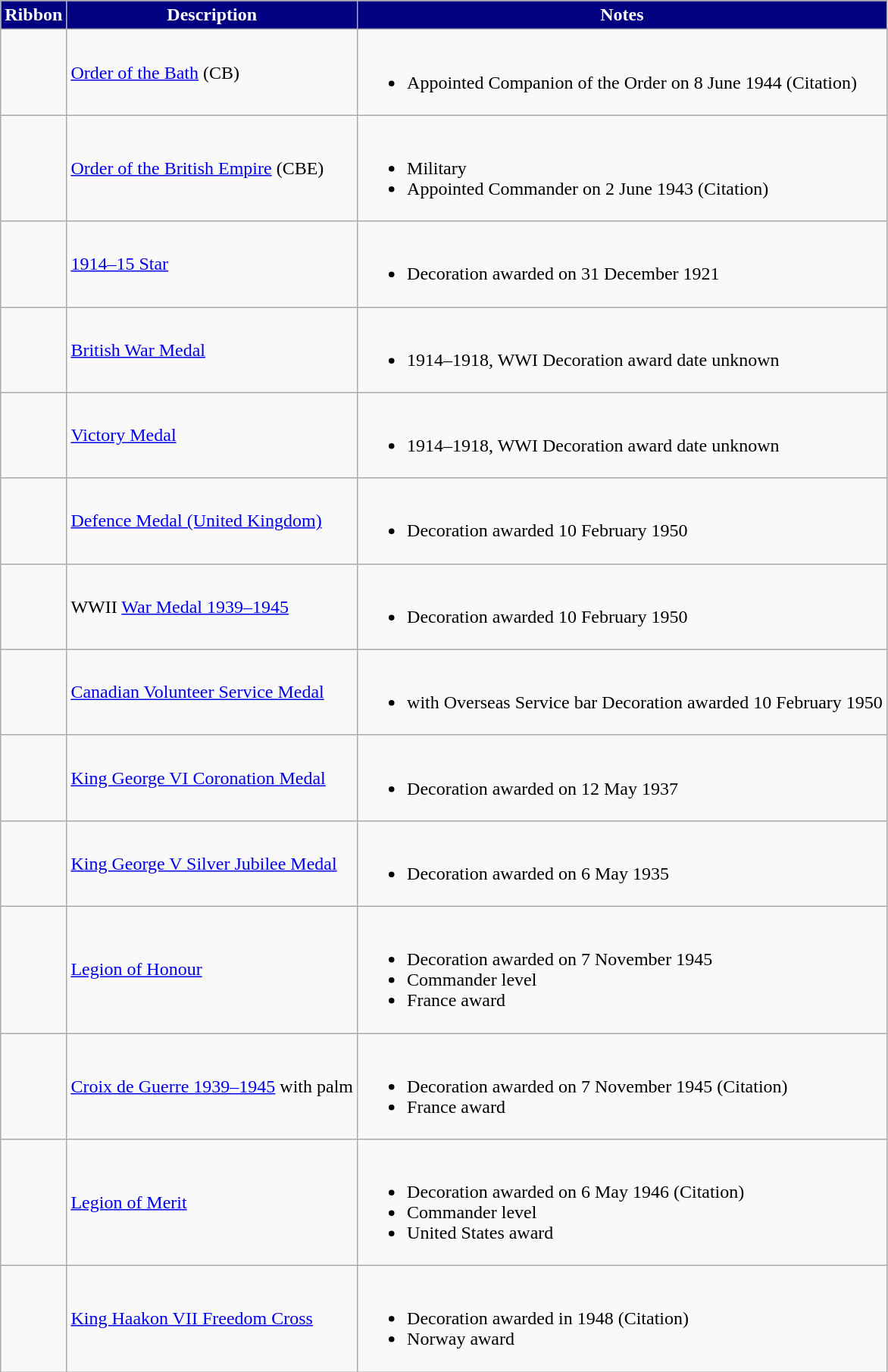<table class="wikitable">
<tr style="background:Navy;color:White" align="center">
<td><strong>Ribbon</strong></td>
<td><strong>Description</strong></td>
<td><strong>Notes</strong></td>
</tr>
<tr>
<td></td>
<td><a href='#'>Order of the Bath</a> (CB)</td>
<td><br><ul><li>Appointed Companion of the Order on 8 June 1944 (Citation)</li></ul></td>
</tr>
<tr>
<td></td>
<td><a href='#'>Order of the British Empire</a> (CBE)</td>
<td><br><ul><li>Military</li><li>Appointed Commander on 2 June 1943 (Citation)</li></ul></td>
</tr>
<tr>
<td></td>
<td><a href='#'>1914–15 Star</a></td>
<td><br><ul><li>Decoration awarded on 31 December 1921</li></ul></td>
</tr>
<tr>
<td></td>
<td><a href='#'>British War Medal</a></td>
<td><br><ul><li>1914–1918, WWI Decoration award date unknown</li></ul></td>
</tr>
<tr>
<td></td>
<td><a href='#'>Victory Medal</a></td>
<td><br><ul><li>1914–1918, WWI Decoration award date unknown</li></ul></td>
</tr>
<tr>
<td></td>
<td><a href='#'>Defence Medal (United Kingdom)</a></td>
<td><br><ul><li>Decoration awarded 10 February 1950</li></ul></td>
</tr>
<tr>
<td></td>
<td>WWII <a href='#'>War Medal 1939–1945</a></td>
<td><br><ul><li>Decoration awarded 10 February 1950</li></ul></td>
</tr>
<tr>
<td></td>
<td><a href='#'>Canadian Volunteer Service Medal</a></td>
<td><br><ul><li>with Overseas Service bar Decoration awarded 10 February 1950  </li></ul></td>
</tr>
<tr>
<td></td>
<td><a href='#'>King George VI Coronation Medal</a></td>
<td><br><ul><li>Decoration awarded on 12 May 1937</li></ul></td>
</tr>
<tr>
<td></td>
<td><a href='#'>King George V Silver Jubilee Medal</a></td>
<td><br><ul><li>Decoration awarded on 6 May 1935</li></ul></td>
</tr>
<tr>
<td></td>
<td><a href='#'>Legion of Honour</a></td>
<td><br><ul><li>Decoration awarded on 7 November 1945</li><li>Commander level</li><li> France award</li></ul></td>
</tr>
<tr>
<td></td>
<td><a href='#'>Croix de Guerre 1939–1945</a> with palm</td>
<td><br><ul><li>Decoration awarded on 7 November 1945 (Citation)</li><li> France award</li></ul></td>
</tr>
<tr>
<td></td>
<td><a href='#'>Legion of Merit</a></td>
<td><br><ul><li>Decoration awarded on 6 May 1946 (Citation)</li><li>Commander level</li><li> United States award</li></ul></td>
</tr>
<tr>
<td></td>
<td><a href='#'>King Haakon VII Freedom Cross</a></td>
<td><br><ul><li>Decoration awarded in 1948 (Citation)</li><li> Norway award</li></ul></td>
</tr>
</table>
